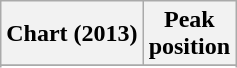<table class="wikitable sortable plainrowheaders" style="text-align:center">
<tr>
<th scope="col">Chart (2013)</th>
<th scope="col">Peak<br>position</th>
</tr>
<tr>
</tr>
<tr>
</tr>
<tr>
</tr>
<tr>
</tr>
</table>
